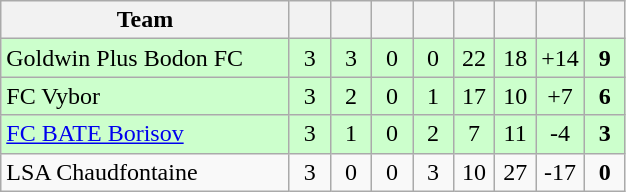<table class="wikitable" style="text-align: center;">
<tr>
<th width="185">Team</th>
<th width="20"></th>
<th width="20"></th>
<th width="20"></th>
<th width="20"></th>
<th width="20"></th>
<th width="20"></th>
<th width="20"></th>
<th width="20"></th>
</tr>
<tr bgcolor=#ccffcc>
<td align=left> Goldwin Plus Bodon FC</td>
<td>3</td>
<td>3</td>
<td>0</td>
<td>0</td>
<td>22</td>
<td>18</td>
<td>+14</td>
<td><strong>9</strong></td>
</tr>
<tr bgcolor=#ccffcc>
<td align=left> FC Vybor</td>
<td>3</td>
<td>2</td>
<td>0</td>
<td>1</td>
<td>17</td>
<td>10</td>
<td>+7</td>
<td><strong>6</strong></td>
</tr>
<tr bgcolor=#ccffcc>
<td align=left> <a href='#'>FC BATE Borisov</a></td>
<td>3</td>
<td>1</td>
<td>0</td>
<td>2</td>
<td>7</td>
<td>11</td>
<td>-4</td>
<td><strong>3</strong></td>
</tr>
<tr>
<td align=left> LSA Chaudfontaine</td>
<td>3</td>
<td>0</td>
<td>0</td>
<td>3</td>
<td>10</td>
<td>27</td>
<td>-17</td>
<td><strong>0</strong></td>
</tr>
</table>
